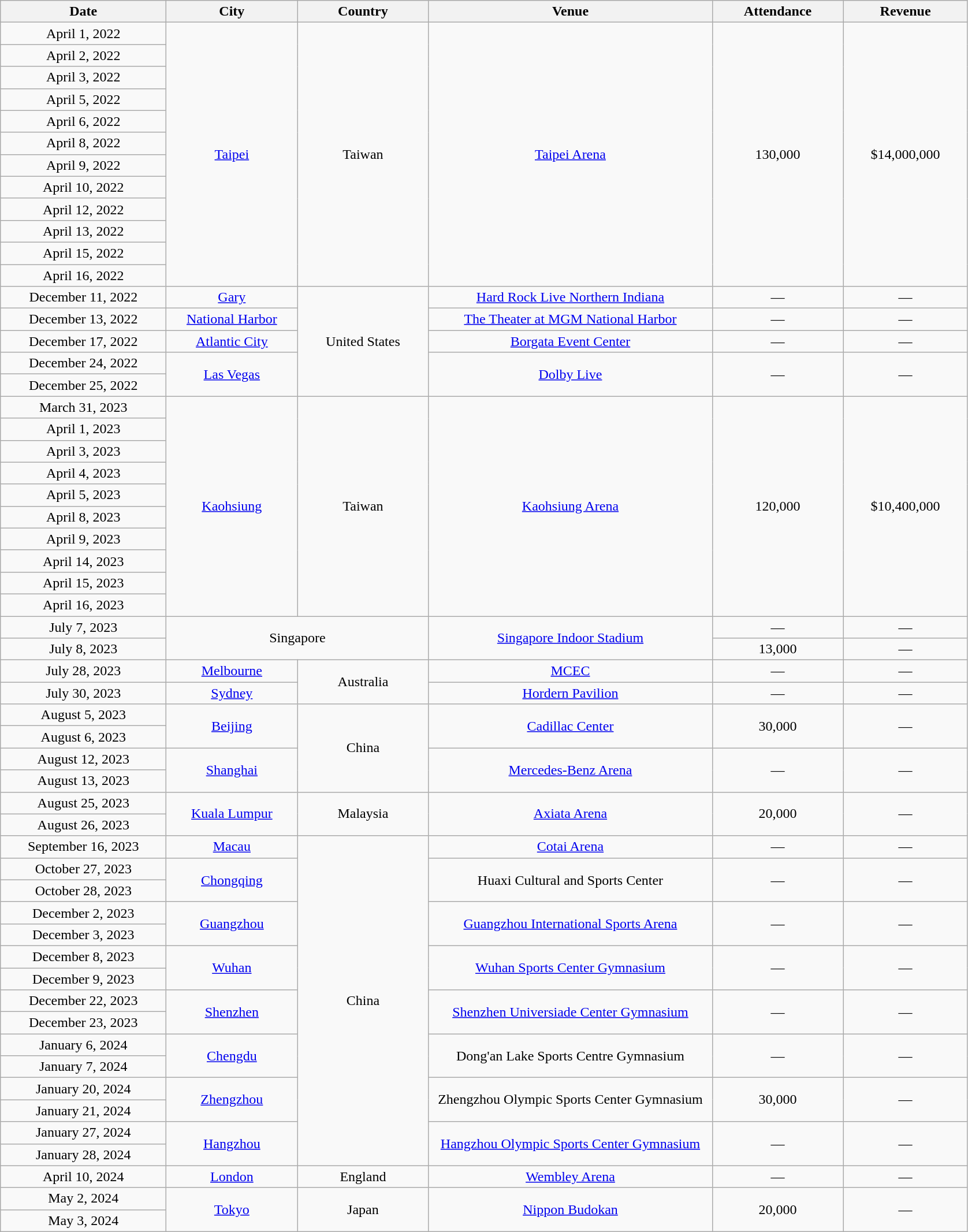<table class="wikitable plainrowheaders" style="text-align:center;">
<tr>
<th scope="col" style="width:11.5em;">Date</th>
<th scope="col" style="width:9em;">City</th>
<th scope="col" style="width:9em;">Country</th>
<th scope="col" style="width:20em;">Venue</th>
<th scope="col" style="width:9em;">Attendance</th>
<th scope="col" style="width:8.5em;">Revenue</th>
</tr>
<tr>
<td>April 1, 2022</td>
<td rowspan="12"><a href='#'>Taipei</a></td>
<td rowspan="12">Taiwan</td>
<td rowspan="12"><a href='#'>Taipei Arena</a></td>
<td rowspan="12">130,000</td>
<td rowspan="12">$14,000,000</td>
</tr>
<tr>
<td>April 2, 2022</td>
</tr>
<tr>
<td>April 3, 2022</td>
</tr>
<tr>
<td>April 5, 2022</td>
</tr>
<tr>
<td>April 6, 2022</td>
</tr>
<tr>
<td>April 8, 2022</td>
</tr>
<tr>
<td>April 9, 2022</td>
</tr>
<tr>
<td>April 10, 2022</td>
</tr>
<tr>
<td>April 12, 2022</td>
</tr>
<tr>
<td>April 13, 2022</td>
</tr>
<tr>
<td>April 15, 2022</td>
</tr>
<tr>
<td>April 16, 2022</td>
</tr>
<tr>
<td>December 11, 2022</td>
<td><a href='#'>Gary</a></td>
<td rowspan="5">United States</td>
<td><a href='#'>Hard Rock Live Northern Indiana</a></td>
<td>—</td>
<td>—</td>
</tr>
<tr>
<td>December 13, 2022</td>
<td><a href='#'>National Harbor</a></td>
<td><a href='#'>The Theater at MGM National Harbor</a></td>
<td>—</td>
<td>—</td>
</tr>
<tr>
<td>December 17, 2022</td>
<td><a href='#'>Atlantic City</a></td>
<td><a href='#'>Borgata Event Center</a></td>
<td>—</td>
<td>—</td>
</tr>
<tr>
<td>December 24, 2022</td>
<td rowspan="2"><a href='#'>Las Vegas</a></td>
<td rowspan="2"><a href='#'>Dolby Live</a></td>
<td rowspan="2">—</td>
<td rowspan="2">—</td>
</tr>
<tr>
<td>December 25, 2022</td>
</tr>
<tr>
<td>March 31, 2023</td>
<td rowspan="10"><a href='#'>Kaohsiung</a></td>
<td rowspan="10">Taiwan</td>
<td rowspan="10"><a href='#'>Kaohsiung Arena</a></td>
<td rowspan="10">120,000</td>
<td rowspan="10">$10,400,000</td>
</tr>
<tr>
<td>April 1, 2023</td>
</tr>
<tr>
<td>April 3, 2023</td>
</tr>
<tr>
<td>April 4, 2023</td>
</tr>
<tr>
<td>April 5, 2023</td>
</tr>
<tr>
<td>April 8, 2023</td>
</tr>
<tr>
<td>April 9, 2023</td>
</tr>
<tr>
<td>April 14, 2023</td>
</tr>
<tr>
<td>April 15, 2023</td>
</tr>
<tr>
<td>April 16, 2023</td>
</tr>
<tr>
<td>July 7, 2023</td>
<td colspan="2" rowspan="2">Singapore</td>
<td rowspan="2"><a href='#'>Singapore Indoor Stadium</a></td>
<td>—</td>
<td>—</td>
</tr>
<tr>
<td>July 8, 2023</td>
<td>13,000</td>
<td>—</td>
</tr>
<tr>
<td>July 28, 2023</td>
<td><a href='#'>Melbourne</a></td>
<td rowspan="2">Australia</td>
<td><a href='#'>MCEC</a></td>
<td>—</td>
<td>—</td>
</tr>
<tr>
<td>July 30, 2023</td>
<td><a href='#'>Sydney</a></td>
<td><a href='#'>Hordern Pavilion</a></td>
<td>—</td>
<td>—</td>
</tr>
<tr>
<td>August 5, 2023</td>
<td rowspan="2"><a href='#'>Beijing</a></td>
<td rowspan="4">China</td>
<td rowspan="2"><a href='#'>Cadillac Center</a></td>
<td rowspan="2">30,000</td>
<td rowspan="2">—</td>
</tr>
<tr>
<td>August 6, 2023</td>
</tr>
<tr>
<td>August 12, 2023</td>
<td rowspan="2"><a href='#'>Shanghai</a></td>
<td rowspan="2"><a href='#'>Mercedes-Benz Arena</a></td>
<td rowspan="2">—</td>
<td rowspan="2">—</td>
</tr>
<tr>
<td>August 13, 2023</td>
</tr>
<tr>
<td>August 25, 2023</td>
<td rowspan="2"><a href='#'>Kuala Lumpur</a></td>
<td rowspan="2">Malaysia</td>
<td rowspan="2"><a href='#'>Axiata Arena</a></td>
<td rowspan="2">20,000</td>
<td rowspan="2">—</td>
</tr>
<tr>
<td>August 26, 2023</td>
</tr>
<tr>
<td>September 16, 2023</td>
<td><a href='#'>Macau</a></td>
<td rowspan="15">China</td>
<td><a href='#'>Cotai Arena</a></td>
<td>—</td>
<td>—</td>
</tr>
<tr>
<td>October 27, 2023</td>
<td rowspan="2"><a href='#'>Chongqing</a></td>
<td rowspan="2">Huaxi Cultural and Sports Center</td>
<td rowspan="2">—</td>
<td rowspan="2">—</td>
</tr>
<tr>
<td>October 28, 2023</td>
</tr>
<tr>
<td>December 2, 2023</td>
<td rowspan="2"><a href='#'>Guangzhou</a></td>
<td rowspan="2"><a href='#'>Guangzhou International Sports Arena</a></td>
<td rowspan="2">—</td>
<td rowspan="2">—</td>
</tr>
<tr>
<td>December 3, 2023</td>
</tr>
<tr>
<td>December 8, 2023</td>
<td rowspan="2"><a href='#'>Wuhan</a></td>
<td rowspan="2"><a href='#'>Wuhan Sports Center Gymnasium</a></td>
<td rowspan="2">—</td>
<td rowspan="2">—</td>
</tr>
<tr>
<td>December 9, 2023</td>
</tr>
<tr>
<td>December 22, 2023</td>
<td rowspan="2"><a href='#'>Shenzhen</a></td>
<td rowspan="2"><a href='#'>Shenzhen Universiade Center Gymnasium</a></td>
<td rowspan="2">—</td>
<td rowspan="2">—</td>
</tr>
<tr>
<td>December 23, 2023</td>
</tr>
<tr>
<td>January 6, 2024</td>
<td rowspan="2"><a href='#'>Chengdu</a></td>
<td rowspan="2">Dong'an Lake Sports Centre Gymnasium</td>
<td rowspan="2">—</td>
<td rowspan="2">—</td>
</tr>
<tr>
<td>January 7, 2024</td>
</tr>
<tr>
<td>January 20, 2024</td>
<td rowspan="2"><a href='#'>Zhengzhou</a></td>
<td rowspan="2">Zhengzhou Olympic Sports Center Gymnasium</td>
<td rowspan="2">30,000</td>
<td rowspan="2">—</td>
</tr>
<tr>
<td>January 21, 2024</td>
</tr>
<tr>
<td>January 27, 2024</td>
<td rowspan="2"><a href='#'>Hangzhou</a></td>
<td rowspan="2"><a href='#'>Hangzhou Olympic Sports Center Gymnasium</a></td>
<td rowspan="2">—</td>
<td rowspan="2">—</td>
</tr>
<tr>
<td>January 28, 2024</td>
</tr>
<tr>
<td>April 10, 2024</td>
<td><a href='#'>London</a></td>
<td>England</td>
<td><a href='#'>Wembley Arena</a></td>
<td>—</td>
<td>—</td>
</tr>
<tr>
<td>May 2, 2024</td>
<td rowspan="2"><a href='#'>Tokyo</a></td>
<td rowspan="2">Japan</td>
<td rowspan="2"><a href='#'>Nippon Budokan</a></td>
<td rowspan="2">20,000</td>
<td rowspan="2">—</td>
</tr>
<tr>
<td>May 3, 2024</td>
</tr>
</table>
